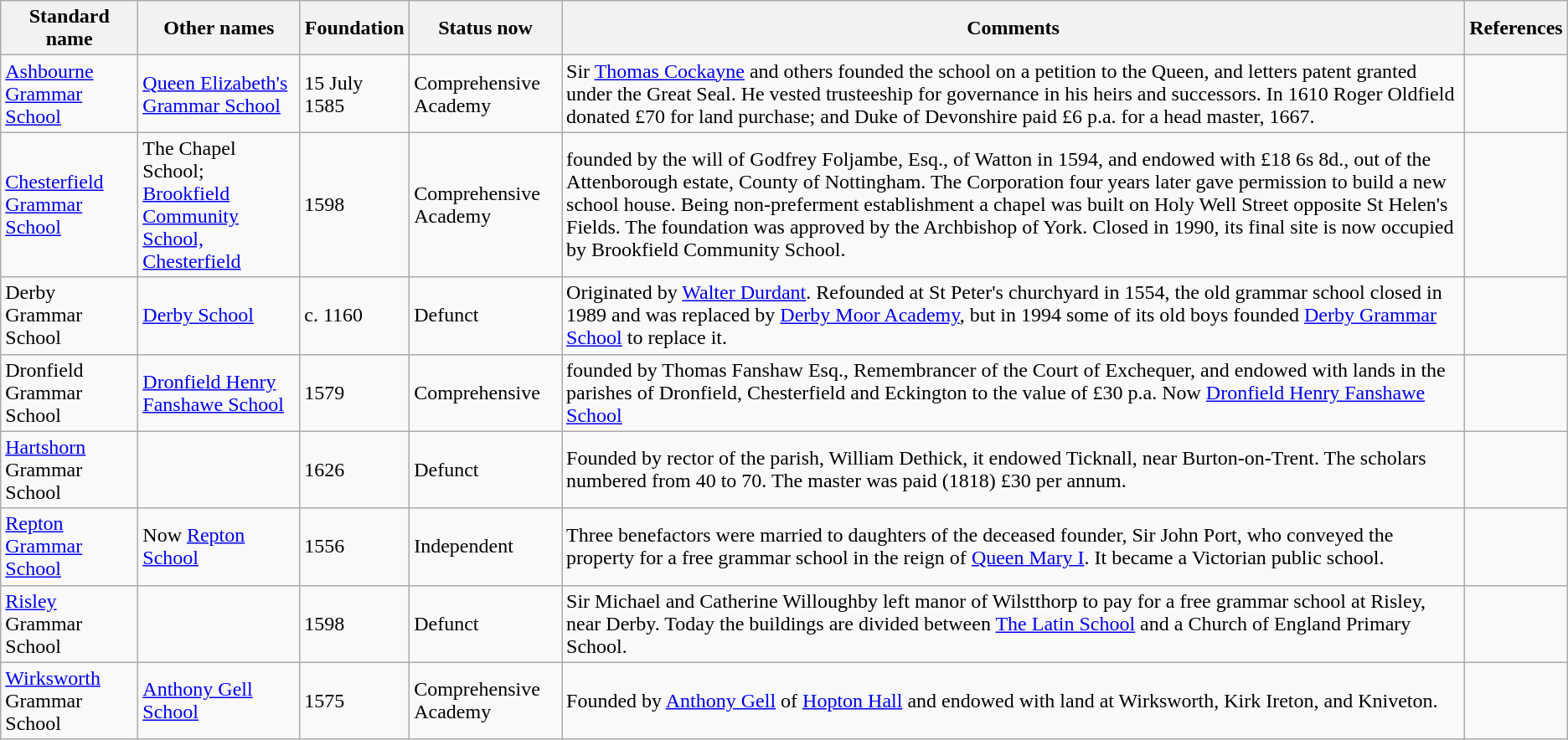<table class="wikitable sortable">
<tr>
<th>Standard name</th>
<th>Other names</th>
<th>Foundation</th>
<th>Status now</th>
<th>Comments</th>
<th>References</th>
</tr>
<tr>
<td><a href='#'>Ashbourne Grammar School</a></td>
<td><a href='#'>Queen Elizabeth's Grammar School</a></td>
<td>15 July 1585</td>
<td>Comprehensive Academy</td>
<td>Sir <a href='#'>Thomas Cockayne</a> and others founded the school on a petition to the Queen, and letters patent granted under the Great Seal. He vested trusteeship for governance in his heirs and successors. In 1610 Roger Oldfield donated £70 for land purchase; and Duke of Devonshire paid £6 p.a. for a head master, 1667.</td>
<td></td>
</tr>
<tr>
<td><a href='#'>Chesterfield Grammar School</a></td>
<td>The Chapel School;<br><a href='#'>Brookfield Community School, Chesterfield</a></td>
<td>1598</td>
<td>Comprehensive Academy</td>
<td>founded by the will of Godfrey Foljambe, Esq., of Watton in 1594, and endowed with £18 6s 8d., out of the Attenborough estate, County of Nottingham. The Corporation four years later gave permission to build a new school house. Being non-preferment establishment a chapel was built on Holy Well Street opposite St Helen's Fields. The foundation was approved by the Archbishop of York. Closed in 1990, its final site is now occupied by Brookfield Community School.</td>
<td></td>
</tr>
<tr>
<td>Derby Grammar School</td>
<td><a href='#'>Derby School</a></td>
<td>c. 1160</td>
<td>Defunct</td>
<td>Originated by <a href='#'>Walter Durdant</a>. Refounded at St Peter's churchyard in 1554, the old grammar school closed in 1989 and was replaced by <a href='#'>Derby Moor Academy</a>, but in 1994 some of its old boys founded <a href='#'>Derby Grammar School</a> to replace it.</td>
<td></td>
</tr>
<tr>
<td>Dronfield Grammar School</td>
<td><a href='#'>Dronfield Henry Fanshawe School</a></td>
<td>1579</td>
<td>Comprehensive</td>
<td>founded by Thomas Fanshaw Esq., Remembrancer of the Court of Exchequer, and endowed with lands in the parishes of Dronfield, Chesterfield and Eckington to the value of £30 p.a. Now <a href='#'>Dronfield Henry Fanshawe School</a></td>
<td></td>
</tr>
<tr>
<td><a href='#'>Hartshorn</a> Grammar School</td>
<td></td>
<td>1626</td>
<td>Defunct</td>
<td>Founded by rector of the parish, William Dethick, it endowed Ticknall, near Burton-on-Trent. The scholars numbered from 40 to 70. The master was paid (1818) £30 per annum.</td>
<td></td>
</tr>
<tr>
<td><a href='#'>Repton Grammar School</a></td>
<td>Now <a href='#'>Repton School</a></td>
<td>1556</td>
<td>Independent</td>
<td>Three benefactors were married to daughters of the deceased founder, Sir John Port, who conveyed the property for a free grammar school in the reign of <a href='#'>Queen Mary I</a>. It became a Victorian public school.</td>
<td></td>
</tr>
<tr>
<td><a href='#'>Risley</a> Grammar School</td>
<td></td>
<td>1598</td>
<td>Defunct</td>
<td>Sir Michael and Catherine Willoughby left manor of Wilstthorp to pay for a free grammar school at Risley, near Derby. Today the buildings are divided between <a href='#'>The Latin School</a> and a Church of England Primary School.</td>
<td></td>
</tr>
<tr>
<td><a href='#'>Wirksworth</a> Grammar School</td>
<td><a href='#'>Anthony Gell School</a></td>
<td>1575</td>
<td>Comprehensive Academy</td>
<td>Founded by <a href='#'>Anthony Gell</a> of <a href='#'>Hopton Hall</a> and endowed with land at Wirksworth, Kirk Ireton, and Kniveton.</td>
<td></td>
</tr>
</table>
